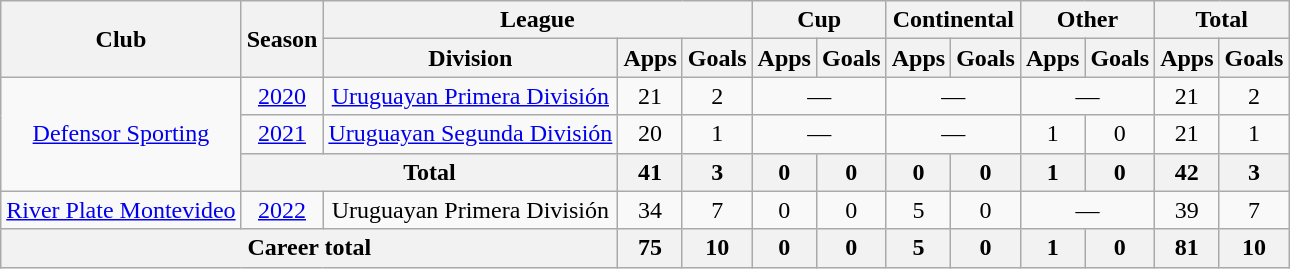<table class="wikitable" Style="text-align: center">
<tr>
<th rowspan="2">Club</th>
<th rowspan="2">Season</th>
<th colspan="3">League</th>
<th colspan="2">Cup</th>
<th colspan="2">Continental</th>
<th colspan="2">Other</th>
<th colspan="2">Total</th>
</tr>
<tr>
<th>Division</th>
<th>Apps</th>
<th>Goals</th>
<th>Apps</th>
<th>Goals</th>
<th>Apps</th>
<th>Goals</th>
<th>Apps</th>
<th>Goals</th>
<th>Apps</th>
<th>Goals</th>
</tr>
<tr>
<td rowspan="3"><a href='#'>Defensor Sporting</a></td>
<td><a href='#'>2020</a></td>
<td><a href='#'>Uruguayan Primera División</a></td>
<td>21</td>
<td>2</td>
<td colspan="2">—</td>
<td colspan="2">—</td>
<td colspan="2">—</td>
<td>21</td>
<td>2</td>
</tr>
<tr>
<td><a href='#'>2021</a></td>
<td><a href='#'>Uruguayan Segunda División</a></td>
<td>20</td>
<td>1</td>
<td colspan="2">—</td>
<td colspan="2">—</td>
<td>1</td>
<td>0</td>
<td>21</td>
<td>1</td>
</tr>
<tr>
<th colspan="2">Total</th>
<th>41</th>
<th>3</th>
<th>0</th>
<th>0</th>
<th>0</th>
<th>0</th>
<th>1</th>
<th>0</th>
<th>42</th>
<th>3</th>
</tr>
<tr>
<td><a href='#'>River Plate Montevideo</a></td>
<td><a href='#'>2022</a></td>
<td>Uruguayan Primera División</td>
<td>34</td>
<td>7</td>
<td>0</td>
<td>0</td>
<td>5</td>
<td>0</td>
<td colspan="2">—</td>
<td>39</td>
<td>7</td>
</tr>
<tr>
<th colspan="3">Career total</th>
<th>75</th>
<th>10</th>
<th>0</th>
<th>0</th>
<th>5</th>
<th>0</th>
<th>1</th>
<th>0</th>
<th>81</th>
<th>10</th>
</tr>
</table>
